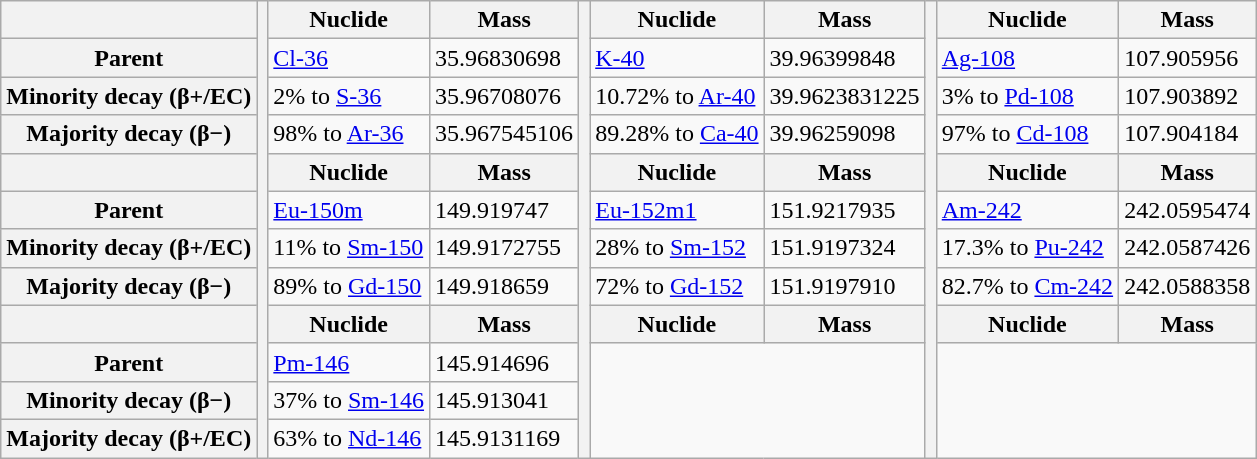<table class="wikitable">
<tr>
<th></th>
<th rowspan=12></th>
<th>Nuclide</th>
<th>Mass</th>
<th rowspan=12></th>
<th>Nuclide</th>
<th>Mass</th>
<th rowspan=12></th>
<th>Nuclide</th>
<th>Mass</th>
</tr>
<tr>
<th>Parent</th>
<td><a href='#'>Cl-36</a></td>
<td>35.96830698</td>
<td><a href='#'>K-40</a></td>
<td>39.96399848</td>
<td><a href='#'>Ag-108</a></td>
<td>107.905956</td>
</tr>
<tr>
<th>Minority decay (β+/EC)</th>
<td>2% to <a href='#'>S-36</a></td>
<td>35.96708076</td>
<td>10.72% to <a href='#'>Ar-40</a></td>
<td>39.9623831225</td>
<td>3% to <a href='#'>Pd-108</a></td>
<td>107.903892</td>
</tr>
<tr>
<th>Majority decay (β−)</th>
<td>98% to <a href='#'>Ar-36</a></td>
<td>35.967545106</td>
<td>89.28% to <a href='#'>Ca-40</a></td>
<td>39.96259098</td>
<td>97% to <a href='#'>Cd-108</a></td>
<td>107.904184</td>
</tr>
<tr>
<th></th>
<th>Nuclide</th>
<th>Mass</th>
<th>Nuclide</th>
<th>Mass</th>
<th>Nuclide</th>
<th>Mass</th>
</tr>
<tr>
<th>Parent</th>
<td><a href='#'>Eu-150m</a></td>
<td>149.919747</td>
<td><a href='#'>Eu-152m1</a></td>
<td>151.9217935</td>
<td><a href='#'>Am-242</a></td>
<td>242.0595474</td>
</tr>
<tr>
<th>Minority decay (β+/EC)</th>
<td>11% to <a href='#'>Sm-150</a></td>
<td>149.9172755</td>
<td>28% to <a href='#'>Sm-152</a></td>
<td>151.9197324</td>
<td>17.3% to <a href='#'>Pu-242</a></td>
<td>242.0587426</td>
</tr>
<tr>
<th>Majority decay (β−)</th>
<td>89% to <a href='#'>Gd-150</a></td>
<td>149.918659</td>
<td>72% to <a href='#'>Gd-152</a></td>
<td>151.9197910</td>
<td>82.7% to <a href='#'>Cm-242</a></td>
<td>242.0588358</td>
</tr>
<tr>
<th></th>
<th>Nuclide</th>
<th>Mass</th>
<th>Nuclide</th>
<th>Mass</th>
<th>Nuclide</th>
<th>Mass</th>
</tr>
<tr>
<th>Parent</th>
<td><a href='#'>Pm-146</a></td>
<td>145.914696</td>
</tr>
<tr>
<th>Minority decay (β−)</th>
<td>37% to <a href='#'>Sm-146</a></td>
<td>145.913041</td>
</tr>
<tr>
<th>Majority decay (β+/EC)</th>
<td>63% to <a href='#'>Nd-146</a></td>
<td>145.9131169</td>
</tr>
</table>
